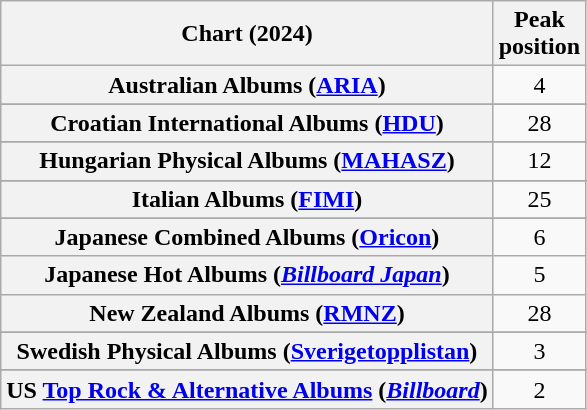<table class="wikitable sortable plainrowheaders" style="text-align:center">
<tr>
<th scope="col">Chart (2024)</th>
<th scope="col">Peak<br>position</th>
</tr>
<tr>
<th scope="row">Australian Albums (<a href='#'>ARIA</a>)</th>
<td>4</td>
</tr>
<tr>
</tr>
<tr>
</tr>
<tr>
</tr>
<tr>
</tr>
<tr>
<th scope="row">Croatian International Albums (<a href='#'>HDU</a>)</th>
<td>28</td>
</tr>
<tr>
</tr>
<tr>
</tr>
<tr>
</tr>
<tr>
<th scope="row">Hungarian Physical Albums (<a href='#'>MAHASZ</a>)</th>
<td>12</td>
</tr>
<tr>
</tr>
<tr>
<th scope="row">Italian Albums (<a href='#'>FIMI</a>)</th>
<td>25</td>
</tr>
<tr>
</tr>
<tr>
<th scope="row">Japanese Combined Albums (<a href='#'>Oricon</a>)</th>
<td>6</td>
</tr>
<tr>
<th scope="row">Japanese Hot Albums (<em><a href='#'>Billboard Japan</a></em>)</th>
<td>5</td>
</tr>
<tr>
<th scope="row">New Zealand Albums (<a href='#'>RMNZ</a>)</th>
<td>28</td>
</tr>
<tr>
</tr>
<tr>
</tr>
<tr>
</tr>
<tr>
<th scope="row">Swedish Physical Albums (<a href='#'>Sverigetopplistan</a>)</th>
<td>3</td>
</tr>
<tr>
</tr>
<tr>
</tr>
<tr>
</tr>
<tr>
<th scope="row">US <a href='#'>Top Rock & Alternative Albums</a> (<em><a href='#'>Billboard</a></em>)</th>
<td>2</td>
</tr>
</table>
